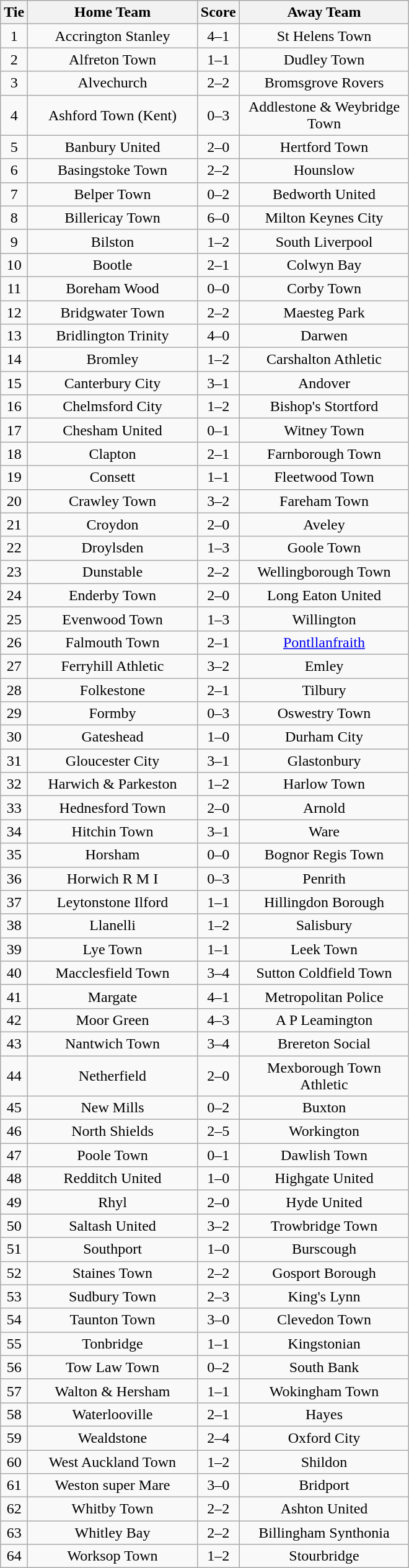<table class="wikitable" style="text-align:center;">
<tr>
<th width=20>Tie</th>
<th width=175>Home Team</th>
<th width=20>Score</th>
<th width=175>Away Team</th>
</tr>
<tr>
<td>1</td>
<td>Accrington Stanley</td>
<td>4–1</td>
<td>St Helens Town</td>
</tr>
<tr>
<td>2</td>
<td>Alfreton Town</td>
<td>1–1</td>
<td>Dudley Town</td>
</tr>
<tr>
<td>3</td>
<td>Alvechurch</td>
<td>2–2</td>
<td>Bromsgrove Rovers</td>
</tr>
<tr>
<td>4</td>
<td>Ashford Town (Kent)</td>
<td>0–3</td>
<td>Addlestone & Weybridge Town</td>
</tr>
<tr>
<td>5</td>
<td>Banbury United</td>
<td>2–0</td>
<td>Hertford Town</td>
</tr>
<tr>
<td>6</td>
<td>Basingstoke Town</td>
<td>2–2</td>
<td>Hounslow</td>
</tr>
<tr>
<td>7</td>
<td>Belper Town</td>
<td>0–2</td>
<td>Bedworth United</td>
</tr>
<tr>
<td>8</td>
<td>Billericay Town</td>
<td>6–0</td>
<td>Milton Keynes City</td>
</tr>
<tr>
<td>9</td>
<td>Bilston</td>
<td>1–2</td>
<td>South Liverpool</td>
</tr>
<tr>
<td>10</td>
<td>Bootle</td>
<td>2–1</td>
<td>Colwyn Bay</td>
</tr>
<tr>
<td>11</td>
<td>Boreham Wood</td>
<td>0–0</td>
<td>Corby Town</td>
</tr>
<tr>
<td>12</td>
<td>Bridgwater Town</td>
<td>2–2</td>
<td>Maesteg Park</td>
</tr>
<tr>
<td>13</td>
<td>Bridlington Trinity</td>
<td>4–0</td>
<td>Darwen</td>
</tr>
<tr>
<td>14</td>
<td>Bromley</td>
<td>1–2</td>
<td>Carshalton Athletic</td>
</tr>
<tr>
<td>15</td>
<td>Canterbury City</td>
<td>3–1</td>
<td>Andover</td>
</tr>
<tr>
<td>16</td>
<td>Chelmsford City</td>
<td>1–2</td>
<td>Bishop's Stortford</td>
</tr>
<tr>
<td>17</td>
<td>Chesham United</td>
<td>0–1</td>
<td>Witney Town</td>
</tr>
<tr>
<td>18</td>
<td>Clapton</td>
<td>2–1</td>
<td>Farnborough Town</td>
</tr>
<tr>
<td>19</td>
<td>Consett</td>
<td>1–1</td>
<td>Fleetwood Town</td>
</tr>
<tr>
<td>20</td>
<td>Crawley Town</td>
<td>3–2</td>
<td>Fareham Town</td>
</tr>
<tr>
<td>21</td>
<td>Croydon</td>
<td>2–0</td>
<td>Aveley</td>
</tr>
<tr>
<td>22</td>
<td>Droylsden</td>
<td>1–3</td>
<td>Goole Town</td>
</tr>
<tr>
<td>23</td>
<td>Dunstable</td>
<td>2–2</td>
<td>Wellingborough Town</td>
</tr>
<tr>
<td>24</td>
<td>Enderby Town</td>
<td>2–0</td>
<td>Long Eaton United</td>
</tr>
<tr>
<td>25</td>
<td>Evenwood Town</td>
<td>1–3</td>
<td>Willington</td>
</tr>
<tr>
<td>26</td>
<td>Falmouth Town</td>
<td>2–1</td>
<td><a href='#'>Pontllanfraith</a></td>
</tr>
<tr>
<td>27</td>
<td>Ferryhill Athletic</td>
<td>3–2</td>
<td>Emley</td>
</tr>
<tr>
<td>28</td>
<td>Folkestone</td>
<td>2–1</td>
<td>Tilbury</td>
</tr>
<tr>
<td>29</td>
<td>Formby</td>
<td>0–3</td>
<td>Oswestry Town</td>
</tr>
<tr>
<td>30</td>
<td>Gateshead</td>
<td>1–0</td>
<td>Durham City</td>
</tr>
<tr>
<td>31</td>
<td>Gloucester City</td>
<td>3–1</td>
<td>Glastonbury</td>
</tr>
<tr>
<td>32</td>
<td>Harwich & Parkeston</td>
<td>1–2</td>
<td>Harlow Town</td>
</tr>
<tr>
<td>33</td>
<td>Hednesford Town</td>
<td>2–0</td>
<td>Arnold</td>
</tr>
<tr>
<td>34</td>
<td>Hitchin Town</td>
<td>3–1</td>
<td>Ware</td>
</tr>
<tr>
<td>35</td>
<td>Horsham</td>
<td>0–0</td>
<td>Bognor Regis Town</td>
</tr>
<tr>
<td>36</td>
<td>Horwich R M I</td>
<td>0–3</td>
<td>Penrith</td>
</tr>
<tr>
<td>37</td>
<td>Leytonstone Ilford</td>
<td>1–1</td>
<td>Hillingdon Borough</td>
</tr>
<tr>
<td>38</td>
<td>Llanelli</td>
<td>1–2</td>
<td>Salisbury</td>
</tr>
<tr>
<td>39</td>
<td>Lye Town</td>
<td>1–1</td>
<td>Leek Town</td>
</tr>
<tr>
<td>40</td>
<td>Macclesfield Town</td>
<td>3–4</td>
<td>Sutton Coldfield Town</td>
</tr>
<tr>
<td>41</td>
<td>Margate</td>
<td>4–1</td>
<td>Metropolitan Police</td>
</tr>
<tr>
<td>42</td>
<td>Moor Green</td>
<td>4–3</td>
<td>A P Leamington</td>
</tr>
<tr>
<td>43</td>
<td>Nantwich Town</td>
<td>3–4</td>
<td>Brereton Social</td>
</tr>
<tr>
<td>44</td>
<td>Netherfield</td>
<td>2–0</td>
<td>Mexborough Town Athletic</td>
</tr>
<tr>
<td>45</td>
<td>New Mills</td>
<td>0–2</td>
<td>Buxton</td>
</tr>
<tr>
<td>46</td>
<td>North Shields</td>
<td>2–5</td>
<td>Workington</td>
</tr>
<tr>
<td>47</td>
<td>Poole Town</td>
<td>0–1</td>
<td>Dawlish Town</td>
</tr>
<tr>
<td>48</td>
<td>Redditch United</td>
<td>1–0</td>
<td>Highgate United</td>
</tr>
<tr>
<td>49</td>
<td>Rhyl</td>
<td>2–0</td>
<td>Hyde United</td>
</tr>
<tr>
<td>50</td>
<td>Saltash United</td>
<td>3–2</td>
<td>Trowbridge Town</td>
</tr>
<tr>
<td>51</td>
<td>Southport</td>
<td>1–0</td>
<td>Burscough</td>
</tr>
<tr>
<td>52</td>
<td>Staines Town</td>
<td>2–2</td>
<td>Gosport Borough</td>
</tr>
<tr>
<td>53</td>
<td>Sudbury Town</td>
<td>2–3</td>
<td>King's Lynn</td>
</tr>
<tr>
<td>54</td>
<td>Taunton Town</td>
<td>3–0</td>
<td>Clevedon Town</td>
</tr>
<tr>
<td>55</td>
<td>Tonbridge</td>
<td>1–1</td>
<td>Kingstonian</td>
</tr>
<tr>
<td>56</td>
<td>Tow Law Town</td>
<td>0–2</td>
<td>South Bank</td>
</tr>
<tr>
<td>57</td>
<td>Walton & Hersham</td>
<td>1–1</td>
<td>Wokingham Town</td>
</tr>
<tr>
<td>58</td>
<td>Waterlooville</td>
<td>2–1</td>
<td>Hayes</td>
</tr>
<tr>
<td>59</td>
<td>Wealdstone</td>
<td>2–4</td>
<td>Oxford City</td>
</tr>
<tr>
<td>60</td>
<td>West Auckland Town</td>
<td>1–2</td>
<td>Shildon</td>
</tr>
<tr>
<td>61</td>
<td>Weston super Mare</td>
<td>3–0</td>
<td>Bridport</td>
</tr>
<tr>
<td>62</td>
<td>Whitby Town</td>
<td>2–2</td>
<td>Ashton United</td>
</tr>
<tr>
<td>63</td>
<td>Whitley Bay</td>
<td>2–2</td>
<td>Billingham Synthonia</td>
</tr>
<tr>
<td>64</td>
<td>Worksop Town</td>
<td>1–2</td>
<td>Stourbridge</td>
</tr>
</table>
